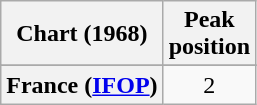<table class="wikitable sortable plainrowheaders" style="text-align:center">
<tr>
<th>Chart (1968)</th>
<th>Peak<br>position</th>
</tr>
<tr>
</tr>
<tr>
<th scope="row">France (<a href='#'>IFOP</a>)</th>
<td>2</td>
</tr>
</table>
